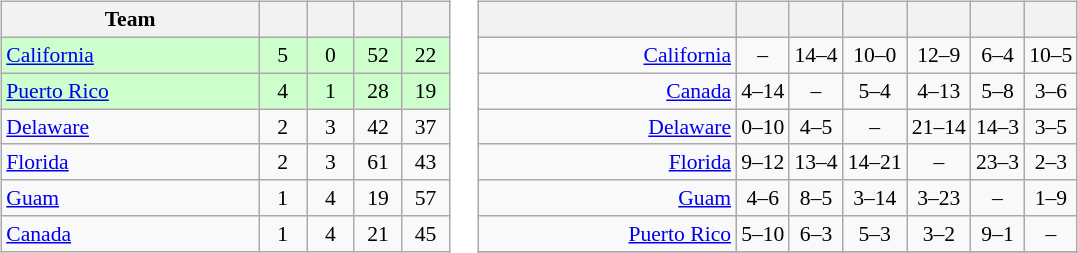<table>
<tr>
<td><br><table class="wikitable" style="text-align: center; font-size: 90%;">
<tr>
<th width=165>Team</th>
<th width=25></th>
<th width=25></th>
<th width=25></th>
<th width=25></th>
</tr>
<tr bgcolor="#ccffcc">
<td align="left"> <a href='#'>California</a></td>
<td>5</td>
<td>0</td>
<td>52</td>
<td>22</td>
</tr>
<tr bgcolor="#ccffcc">
<td align="left"> <a href='#'>Puerto Rico</a></td>
<td>4</td>
<td>1</td>
<td>28</td>
<td>19</td>
</tr>
<tr>
<td align="left"> <a href='#'>Delaware</a></td>
<td>2</td>
<td>3</td>
<td>42</td>
<td>37</td>
</tr>
<tr>
<td align="left"> <a href='#'>Florida</a></td>
<td>2</td>
<td>3</td>
<td>61</td>
<td>43</td>
</tr>
<tr>
<td align="left"> <a href='#'>Guam</a></td>
<td>1</td>
<td>4</td>
<td>19</td>
<td>57</td>
</tr>
<tr>
<td align="left"> <a href='#'>Canada</a></td>
<td>1</td>
<td>4</td>
<td>21</td>
<td>45</td>
</tr>
</table>
</td>
<td><br><table class="wikitable" style="text-align:center; font-size:90%;">
<tr>
<th width=165> </th>
<th></th>
<th></th>
<th></th>
<th></th>
<th></th>
<th></th>
</tr>
<tr>
<td style="text-align:right;"><a href='#'>California</a> </td>
<td>–</td>
<td>14–4</td>
<td>10–0</td>
<td>12–9</td>
<td>6–4</td>
<td>10–5</td>
</tr>
<tr>
<td style="text-align:right;"><a href='#'>Canada</a> </td>
<td>4–14</td>
<td>–</td>
<td>5–4</td>
<td>4–13</td>
<td>5–8</td>
<td>3–6</td>
</tr>
<tr>
<td style="text-align:right;"><a href='#'>Delaware</a> </td>
<td>0–10</td>
<td>4–5</td>
<td>–</td>
<td>21–14</td>
<td>14–3</td>
<td>3–5</td>
</tr>
<tr>
<td style="text-align:right;"><a href='#'>Florida</a> </td>
<td>9–12</td>
<td>13–4</td>
<td>14–21</td>
<td>–</td>
<td>23–3</td>
<td>2–3</td>
</tr>
<tr>
<td style="text-align:right;"><a href='#'>Guam</a> </td>
<td>4–6</td>
<td>8–5</td>
<td>3–14</td>
<td>3–23</td>
<td>–</td>
<td>1–9</td>
</tr>
<tr>
<td style="text-align:right;"><a href='#'>Puerto Rico</a> </td>
<td>5–10</td>
<td>6–3</td>
<td>5–3</td>
<td>3–2</td>
<td>9–1</td>
<td>–</td>
</tr>
<tr>
</tr>
</table>
</td>
</tr>
</table>
